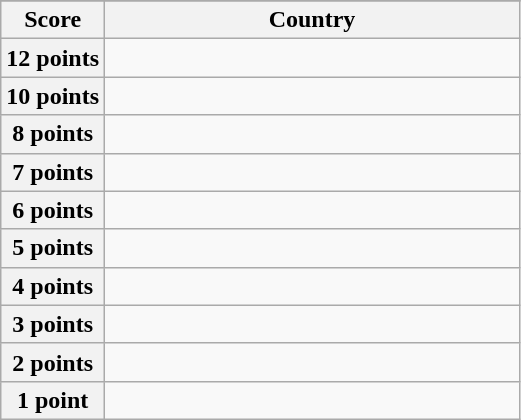<table class="wikitable">
<tr>
</tr>
<tr>
<th scope="col" width="20%">Score</th>
<th scope="col">Country</th>
</tr>
<tr>
<th scope="row">12 points</th>
<td></td>
</tr>
<tr>
<th scope="row">10 points</th>
<td></td>
</tr>
<tr>
<th scope="row">8 points</th>
<td></td>
</tr>
<tr>
<th scope="row">7 points</th>
<td></td>
</tr>
<tr>
<th scope="row">6 points</th>
<td></td>
</tr>
<tr>
<th scope="row">5 points</th>
<td></td>
</tr>
<tr>
<th scope="row">4 points</th>
<td></td>
</tr>
<tr>
<th scope="row">3 points</th>
<td></td>
</tr>
<tr>
<th scope="row">2 points</th>
<td></td>
</tr>
<tr>
<th scope="row">1 point</th>
<td></td>
</tr>
</table>
